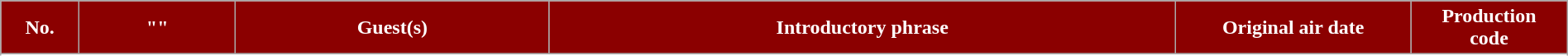<table class="wikitable plainrowheaders" style="width:100%; margin:auto;">
<tr>
<th style="background-color: #8B0000; color:#ffffff" width=5%><abbr>No.</abbr></th>
<th style="background-color: #8B0000; color:#ffffff" width=10%>"<a href='#'></a>"</th>
<th style="background-color: #8B0000; color:#ffffff" width=20%>Guest(s)</th>
<th style="background-color: #8B0000; color:#ffffff" width=40%>Introductory phrase</th>
<th style="background-color: #8B0000; color:#ffffff" width=15%>Original air date</th>
<th style="background-color: #8B0000; color:#ffffff" width=10%>Production <br> code</th>
</tr>
<tr>
</tr>
<tr>
</tr>
<tr>
</tr>
<tr>
</tr>
<tr>
</tr>
<tr>
</tr>
<tr>
</tr>
<tr>
</tr>
<tr>
</tr>
<tr>
</tr>
<tr>
</tr>
<tr>
</tr>
<tr>
</tr>
<tr>
</tr>
</table>
